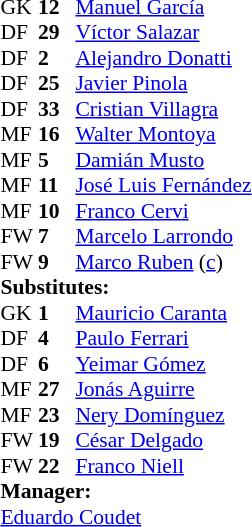<table style="font-size:90%; margin:0.2em auto;" cellspacing="0" cellpadding="0">
<tr>
<th width="25"></th>
<th width="25"></th>
</tr>
<tr>
<td>GK</td>
<td><strong>12</strong></td>
<td> <a href='#'>Manuel García</a></td>
</tr>
<tr>
<td>DF</td>
<td><strong>29</strong></td>
<td> <a href='#'>Víctor Salazar</a></td>
<td></td>
<td></td>
</tr>
<tr>
<td>DF</td>
<td><strong>2</strong></td>
<td> <a href='#'>Alejandro Donatti</a></td>
</tr>
<tr>
<td>DF</td>
<td><strong>25</strong></td>
<td> <a href='#'>Javier Pinola</a></td>
<td></td>
</tr>
<tr>
<td>DF</td>
<td><strong>33</strong></td>
<td> <a href='#'>Cristian Villagra</a></td>
<td></td>
<td></td>
</tr>
<tr>
<td>MF</td>
<td><strong>16</strong></td>
<td> <a href='#'>Walter Montoya</a></td>
<td></td>
<td></td>
</tr>
<tr>
<td>MF</td>
<td><strong>5</strong></td>
<td> <a href='#'>Damián Musto</a></td>
<td></td>
</tr>
<tr>
<td>MF</td>
<td><strong>11</strong></td>
<td> <a href='#'>José Luis Fernández</a></td>
</tr>
<tr>
<td>MF</td>
<td><strong>10</strong></td>
<td> <a href='#'>Franco Cervi</a></td>
</tr>
<tr>
<td>FW</td>
<td><strong>7</strong></td>
<td> <a href='#'>Marcelo Larrondo</a></td>
<td></td>
</tr>
<tr>
<td>FW</td>
<td><strong>9</strong></td>
<td> <a href='#'>Marco Ruben</a> (<a href='#'>c</a>)</td>
</tr>
<tr>
<td colspan=3><strong>Substitutes:</strong></td>
</tr>
<tr>
<td>GK</td>
<td><strong>1</strong></td>
<td> <a href='#'>Mauricio Caranta</a></td>
</tr>
<tr>
<td>DF</td>
<td><strong>4</strong></td>
<td> <a href='#'>Paulo Ferrari</a></td>
<td></td>
<td></td>
</tr>
<tr>
<td>DF</td>
<td><strong>6</strong></td>
<td> <a href='#'>Yeimar Gómez</a></td>
</tr>
<tr>
<td>MF</td>
<td><strong>27</strong></td>
<td> <a href='#'>Jonás Aguirre</a></td>
</tr>
<tr>
<td>MF</td>
<td><strong>23</strong></td>
<td> <a href='#'>Nery Domínguez</a></td>
<td></td>
<td></td>
</tr>
<tr>
<td>FW</td>
<td><strong>19</strong></td>
<td> <a href='#'>César Delgado</a></td>
</tr>
<tr>
<td>FW</td>
<td><strong>22</strong></td>
<td> <a href='#'>Franco Niell</a></td>
<td></td>
<td></td>
</tr>
<tr>
<td colspan=3><strong>Manager:</strong></td>
</tr>
<tr>
<td colspan=3> <a href='#'>Eduardo Coudet</a></td>
<td></td>
</tr>
</table>
